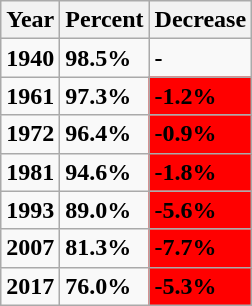<table class="wikitable">
<tr>
<th><strong>Year</strong></th>
<th><strong>Percent</strong></th>
<th><strong>Decrease</strong></th>
</tr>
<tr>
<td><strong>1940</strong></td>
<td><strong>98.5%</strong></td>
<td><strong>-</strong></td>
</tr>
<tr>
<td><strong>1961</strong></td>
<td><strong>97.3%</strong></td>
<td style="background: red"><strong>-1.2%</strong></td>
</tr>
<tr>
<td><strong>1972</strong></td>
<td><strong>96.4%</strong></td>
<td style="background: red"><strong>-0.9%</strong></td>
</tr>
<tr>
<td><strong>1981</strong></td>
<td><strong>94.6%</strong></td>
<td style="background: red"><strong>-1.8%</strong></td>
</tr>
<tr>
<td><strong>1993</strong></td>
<td><strong>89.0%</strong></td>
<td style="background: red"><strong>-5.6%</strong></td>
</tr>
<tr>
<td><strong>2007</strong></td>
<td><strong>81.3%</strong></td>
<td style="background: red"><strong>-7.7%</strong></td>
</tr>
<tr>
<td><strong>2017</strong></td>
<td><strong>76.0%</strong></td>
<td style="background: red"><strong>-5.3%</strong></td>
</tr>
</table>
